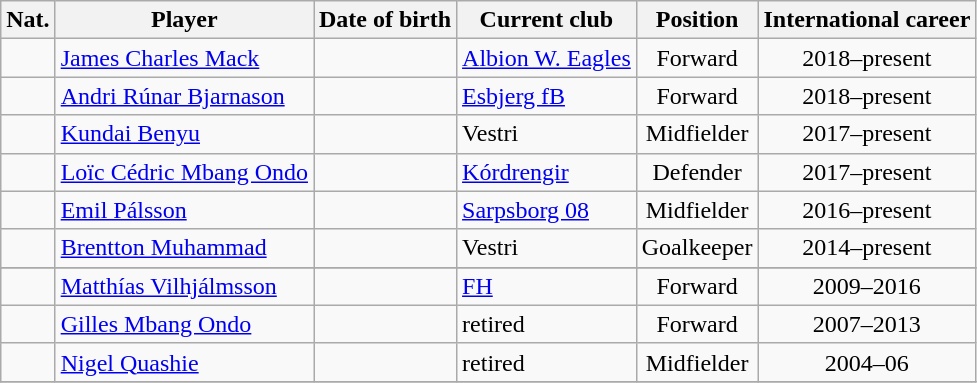<table class="wikitable">
<tr>
<th>Nat.</th>
<th>Player</th>
<th>Date of birth</th>
<th>Current club</th>
<th>Position</th>
<th>International career</th>
</tr>
<tr>
<td align=center></td>
<td><a href='#'>James Charles Mack</a></td>
<td></td>
<td>  <a href='#'>Albion W. Eagles</a></td>
<td align=center>Forward</td>
<td align=center>2018–present</td>
</tr>
<tr>
<td align=center></td>
<td><a href='#'>Andri Rúnar Bjarnason</a></td>
<td></td>
<td>  <a href='#'>Esbjerg fB</a></td>
<td align=center>Forward</td>
<td align=center>2018–present</td>
</tr>
<tr>
<td align=center></td>
<td><a href='#'>Kundai Benyu</a></td>
<td></td>
<td>  Vestri</td>
<td align=center>Midfielder</td>
<td align=center>2017–present</td>
</tr>
<tr>
<td align=center></td>
<td><a href='#'>Loïc Cédric Mbang Ondo</a></td>
<td></td>
<td>  <a href='#'>Kórdrengir</a></td>
<td align=center>Defender</td>
<td align=center>2017–present</td>
</tr>
<tr>
<td align=center></td>
<td><a href='#'>Emil Pálsson</a></td>
<td></td>
<td>  <a href='#'>Sarpsborg 08</a></td>
<td align=center>Midfielder</td>
<td align=center>2016–present</td>
</tr>
<tr>
<td align=center></td>
<td><a href='#'>Brentton Muhammad</a></td>
<td></td>
<td>  Vestri</td>
<td align=center>Goalkeeper</td>
<td align=center>2014–present</td>
</tr>
<tr>
</tr>
<tr>
<td align=center></td>
<td><a href='#'>Matthías Vilhjálmsson</a></td>
<td></td>
<td>  <a href='#'>FH</a></td>
<td align=center>Forward</td>
<td align=center>2009–2016</td>
</tr>
<tr>
<td align=center></td>
<td><a href='#'>Gilles Mbang Ondo</a></td>
<td></td>
<td>retired</td>
<td align=center>Forward</td>
<td align=center>2007–2013</td>
</tr>
<tr>
<td align=center></td>
<td><a href='#'>Nigel Quashie</a></td>
<td></td>
<td>retired</td>
<td align=center>Midfielder</td>
<td align=center>2004–06</td>
</tr>
<tr>
</tr>
</table>
